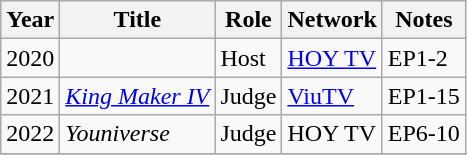<table class="wikitable plainrowheaders">
<tr>
<th scope="col">Year</th>
<th scope="col">Title</th>
<th scope="col">Role</th>
<th scope="col">Network</th>
<th scope="col">Notes</th>
</tr>
<tr>
<td>2020</td>
<td><em></em></td>
<td>Host</td>
<td><a href='#'>HOY TV</a></td>
<td>EP1-2</td>
</tr>
<tr>
<td>2021</td>
<td><em><a href='#'>King Maker IV</a></em></td>
<td>Judge</td>
<td><a href='#'>ViuTV</a></td>
<td>EP1-15</td>
</tr>
<tr>
<td>2022</td>
<td><em>Youniverse</em></td>
<td>Judge</td>
<td>HOY TV</td>
<td>EP6-10</td>
</tr>
<tr>
</tr>
</table>
